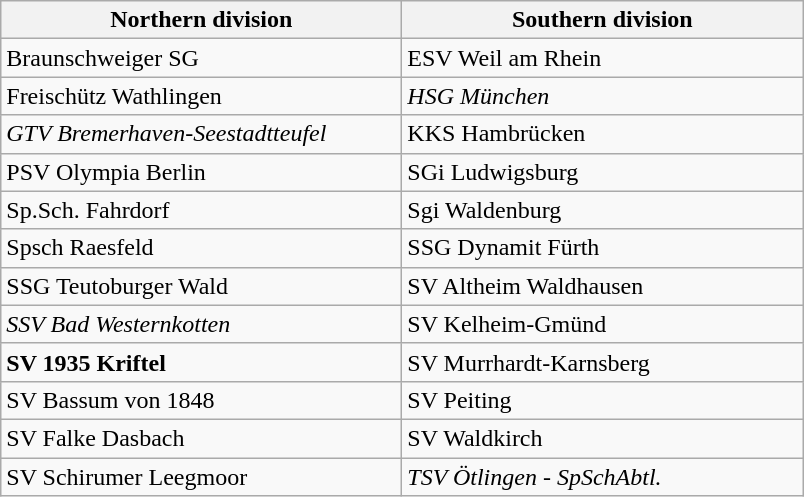<table class="wikitable">
<tr>
<th style="width: 260px">Northern division</th>
<th style="width: 260px">Southern division</th>
</tr>
<tr>
<td>Braunschweiger SG</td>
<td>ESV Weil am Rhein</td>
</tr>
<tr>
<td>Freischütz Wathlingen</td>
<td><em>HSG München</em></td>
</tr>
<tr>
<td><em>GTV Bremerhaven-Seestadtteufel</em></td>
<td>KKS Hambrücken</td>
</tr>
<tr>
<td>PSV Olympia Berlin</td>
<td>SGi Ludwigsburg</td>
</tr>
<tr>
<td>Sp.Sch. Fahrdorf</td>
<td>Sgi Waldenburg</td>
</tr>
<tr>
<td>Spsch Raesfeld</td>
<td>SSG Dynamit Fürth</td>
</tr>
<tr>
<td>SSG Teutoburger Wald</td>
<td>SV Altheim Waldhausen</td>
</tr>
<tr>
<td><em>SSV Bad Westernkotten</em></td>
<td>SV Kelheim-Gmünd</td>
</tr>
<tr>
<td><strong>SV 1935 Kriftel</strong></td>
<td>SV Murrhardt-Karnsberg</td>
</tr>
<tr>
<td>SV Bassum von 1848</td>
<td>SV Peiting</td>
</tr>
<tr>
<td>SV Falke Dasbach</td>
<td>SV Waldkirch</td>
</tr>
<tr>
<td>SV Schirumer Leegmoor</td>
<td><em>TSV Ötlingen - SpSchAbtl.</em></td>
</tr>
</table>
